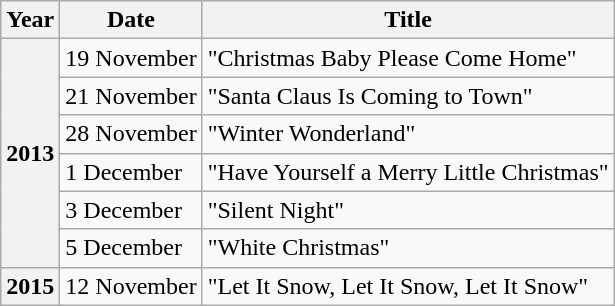<table class="wikitable sortable">
<tr>
<th>Year</th>
<th>Date</th>
<th>Title</th>
</tr>
<tr>
<th rowspan="6">2013</th>
<td>19 November</td>
<td>"Christmas Baby Please Come Home"</td>
</tr>
<tr>
<td>21 November</td>
<td>"Santa Claus Is Coming to Town"</td>
</tr>
<tr>
<td>28 November</td>
<td>"Winter Wonderland"</td>
</tr>
<tr>
<td>1 December</td>
<td>"Have Yourself a Merry Little Christmas"</td>
</tr>
<tr>
<td>3 December</td>
<td>"Silent Night"</td>
</tr>
<tr>
<td>5 December</td>
<td>"White Christmas"</td>
</tr>
<tr>
<th>2015</th>
<td>12 November</td>
<td>"Let It Snow, Let It Snow, Let It Snow"</td>
</tr>
</table>
